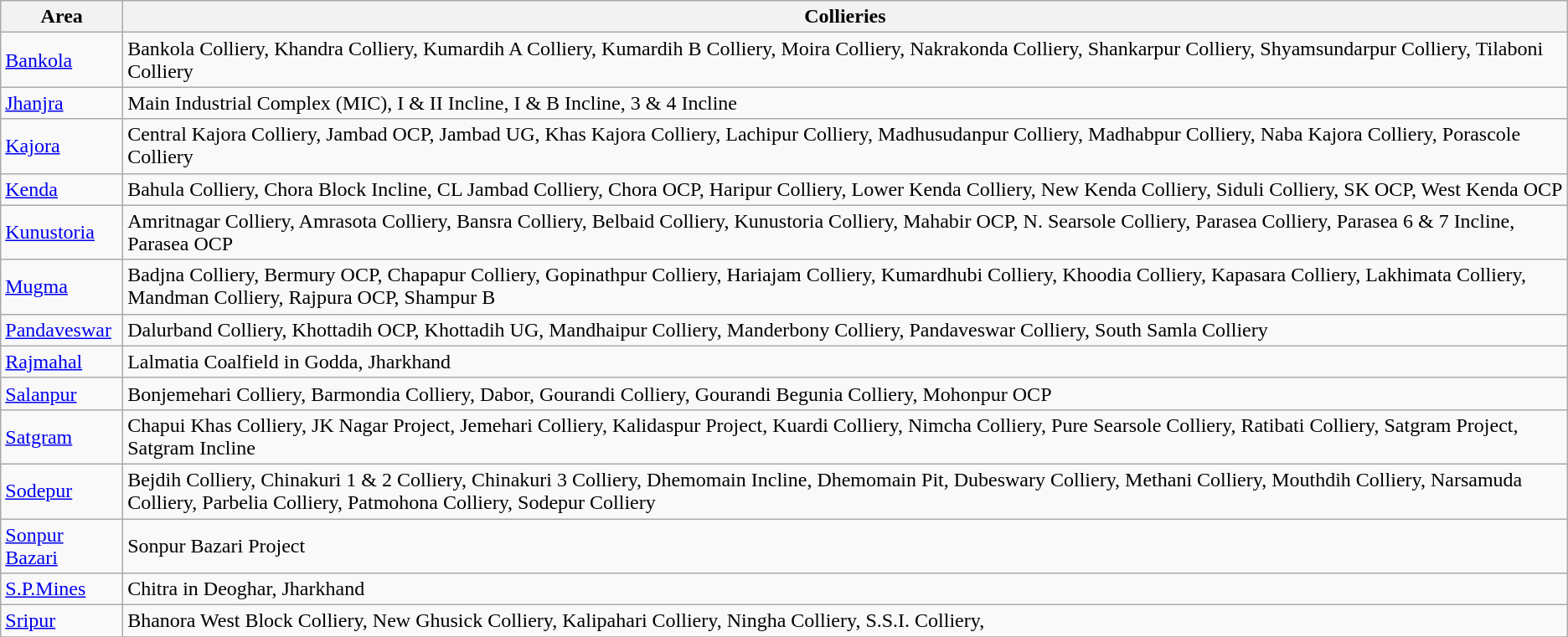<table class="wikitable sortable">
<tr>
<th>Area</th>
<th>Collieries</th>
</tr>
<tr>
<td><a href='#'>Bankola</a></td>
<td>Bankola Colliery, Khandra Colliery, Kumardih A Colliery, Kumardih B Colliery, Moira Colliery, Nakrakonda Colliery, Shankarpur Colliery, Shyamsundarpur Colliery, Tilaboni Colliery</td>
</tr>
<tr>
<td><a href='#'>Jhanjra</a></td>
<td>Main Industrial Complex (MIC), I & II Incline, I & B Incline, 3 & 4 Incline</td>
</tr>
<tr>
<td><a href='#'>Kajora</a></td>
<td>Central Kajora Colliery, Jambad OCP, Jambad UG, Khas Kajora Colliery, Lachipur Colliery, Madhusudanpur Colliery, Madhabpur Colliery, Naba Kajora Colliery, Porascole Colliery</td>
</tr>
<tr>
<td><a href='#'>Kenda</a></td>
<td>Bahula Colliery, Chora Block Incline, CL Jambad Colliery, Chora OCP, Haripur Colliery, Lower Kenda Colliery, New Kenda Colliery, Siduli Colliery, SK OCP, West Kenda OCP</td>
</tr>
<tr>
<td><a href='#'>Kunustoria</a></td>
<td>Amritnagar Colliery, Amrasota Colliery, Bansra Colliery, Belbaid Colliery, Kunustoria Colliery, Mahabir OCP, N. Searsole Colliery, Parasea Colliery, Parasea 6 & 7 Incline, Parasea OCP</td>
</tr>
<tr>
<td><a href='#'>Mugma</a></td>
<td>Badjna Colliery, Bermury OCP, Chapapur Colliery, Gopinathpur Colliery, Hariajam Colliery, Kumardhubi Colliery, Khoodia Colliery, Kapasara Colliery, Lakhimata Colliery, Mandman Colliery, Rajpura OCP, Shampur B</td>
</tr>
<tr>
<td><a href='#'>Pandaveswar</a></td>
<td>Dalurband Colliery, Khottadih OCP, Khottadih UG, Mandhaipur Colliery, Manderbony Colliery, Pandaveswar Colliery, South Samla Colliery</td>
</tr>
<tr>
<td><a href='#'>Rajmahal</a></td>
<td>Lalmatia Coalfield in Godda, Jharkhand</td>
</tr>
<tr>
<td><a href='#'>Salanpur</a></td>
<td>Bonjemehari Colliery, Barmondia Colliery, Dabor, Gourandi Colliery, Gourandi Begunia Colliery, Mohonpur OCP</td>
</tr>
<tr>
<td><a href='#'>Satgram</a></td>
<td>Chapui Khas Colliery, JK Nagar Project, Jemehari Colliery, Kalidaspur Project, Kuardi Colliery, Nimcha Colliery, Pure Searsole Colliery, Ratibati Colliery, Satgram Project, Satgram Incline</td>
</tr>
<tr>
<td><a href='#'>Sodepur</a></td>
<td>Bejdih Colliery, Chinakuri 1 & 2 Colliery, Chinakuri 3 Colliery, Dhemomain Incline, Dhemomain Pit, Dubeswary Colliery, Methani Colliery, Mouthdih Colliery, Narsamuda Colliery, Parbelia Colliery, Patmohona Colliery, Sodepur Colliery</td>
</tr>
<tr>
<td><a href='#'>Sonpur Bazari</a></td>
<td>Sonpur Bazari Project</td>
</tr>
<tr>
<td><a href='#'>S.P.Mines</a></td>
<td>Chitra in Deoghar, Jharkhand</td>
</tr>
<tr>
<td><a href='#'>Sripur</a></td>
<td>Bhanora West Block Colliery, New Ghusick Colliery, Kalipahari Colliery, Ningha Colliery, S.S.I. Colliery,</td>
</tr>
<tr>
</tr>
</table>
